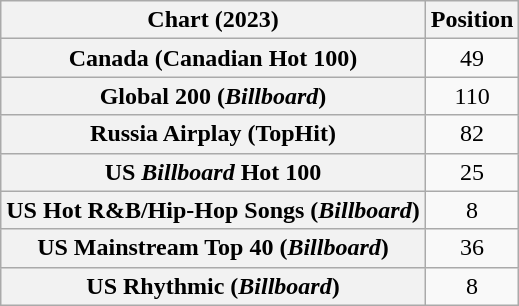<table class="wikitable sortable plainrowheaders" style="text-align:center">
<tr>
<th scope="col">Chart (2023)</th>
<th scope="col">Position</th>
</tr>
<tr>
<th scope="row">Canada (Canadian Hot 100)</th>
<td>49</td>
</tr>
<tr>
<th scope="row">Global 200 (<em>Billboard</em>)</th>
<td>110</td>
</tr>
<tr>
<th scope="row">Russia Airplay (TopHit)</th>
<td>82</td>
</tr>
<tr>
<th scope="row">US <em>Billboard</em> Hot 100</th>
<td>25</td>
</tr>
<tr>
<th scope="row">US Hot R&B/Hip-Hop Songs (<em>Billboard</em>)</th>
<td>8</td>
</tr>
<tr>
<th scope="row">US Mainstream Top 40 (<em>Billboard</em>)</th>
<td>36</td>
</tr>
<tr>
<th scope="row">US Rhythmic (<em>Billboard</em>)</th>
<td>8</td>
</tr>
</table>
